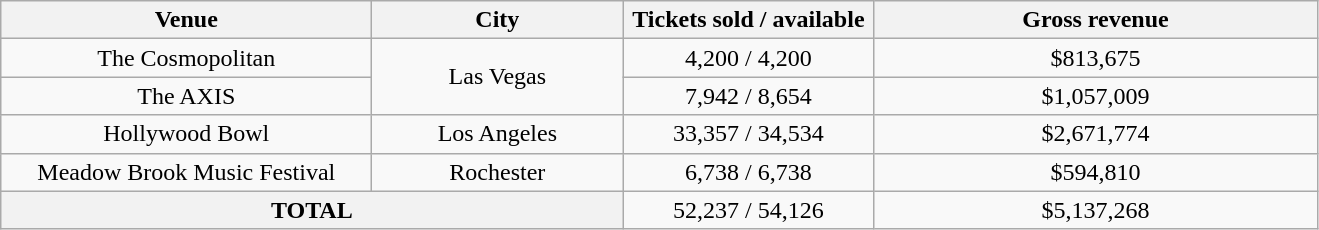<table class="wikitable plainrowheaders" style="text-align:center;">
<tr>
<th scope="col" style="width:15em;">Venue</th>
<th scope="col" style="width:10em;">City</th>
<th scope="col" style="width:10em;">Tickets sold / available</th>
<th scope="col" style="width:18em;">Gross revenue</th>
</tr>
<tr>
<td>The Cosmopolitan</td>
<td rowspan="2">Las Vegas</td>
<td>4,200 / 4,200</td>
<td>$813,675</td>
</tr>
<tr>
<td>The AXIS</td>
<td>7,942 / 8,654</td>
<td>$1,057,009</td>
</tr>
<tr>
<td>Hollywood Bowl</td>
<td>Los Angeles</td>
<td>33,357 / 34,534</td>
<td>$2,671,774</td>
</tr>
<tr>
<td>Meadow Brook Music Festival</td>
<td>Rochester</td>
<td>6,738 / 6,738</td>
<td>$594,810</td>
</tr>
<tr>
<th colspan="2">TOTAL</th>
<td>52,237 / 54,126</td>
<td>$5,137,268</td>
</tr>
</table>
